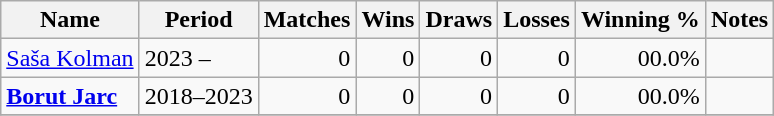<table class="wikitable" style="text-align: right;">
<tr>
<th>Name</th>
<th>Period</th>
<th>Matches</th>
<th>Wins</th>
<th>Draws</th>
<th>Losses</th>
<th>Winning %</th>
<th>Notes</th>
</tr>
<tr>
<td style="text-align: left;"><a href='#'>Saša Kolman</a></td>
<td style="text-align: left;">2023 –</td>
<td>0</td>
<td>0</td>
<td>0</td>
<td>0</td>
<td>00.0%</td>
<td></td>
</tr>
<tr>
<td style="text-align: left;"><strong><a href='#'>Borut Jarc</a></strong></td>
<td style="text-align: left;">2018–2023</td>
<td>0</td>
<td>0</td>
<td>0</td>
<td>0</td>
<td>00.0%</td>
<td></td>
</tr>
<tr>
</tr>
</table>
